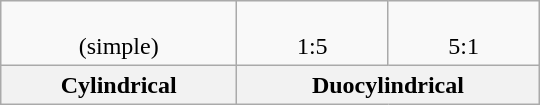<table class=wikitable align=right width=360>
<tr align=center>
<td><br>(simple)</td>
<td><br>1:5</td>
<td><br>5:1</td>
</tr>
<tr>
<th>Cylindrical</th>
<th colspan=2>Duocylindrical</th>
</tr>
</table>
